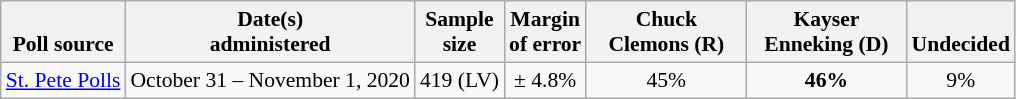<table class="wikitable" style="font-size:90%;text-align:center;">
<tr valign=bottom>
<th>Poll source</th>
<th>Date(s)<br>administered</th>
<th>Sample<br>size</th>
<th>Margin<br>of error</th>
<th style="width:100px;">Chuck<br>Clemons (R)</th>
<th style="width:100px;">Kayser<br>Enneking (D)</th>
<th>Undecided</th>
</tr>
<tr>
<td style="text-align:left;"><a href='#'>St. Pete Polls</a></td>
<td>October 31 – November 1, 2020</td>
<td>419 (LV)</td>
<td>± 4.8%</td>
<td>45%</td>
<td><strong>46%</strong></td>
<td>9%</td>
</tr>
</table>
